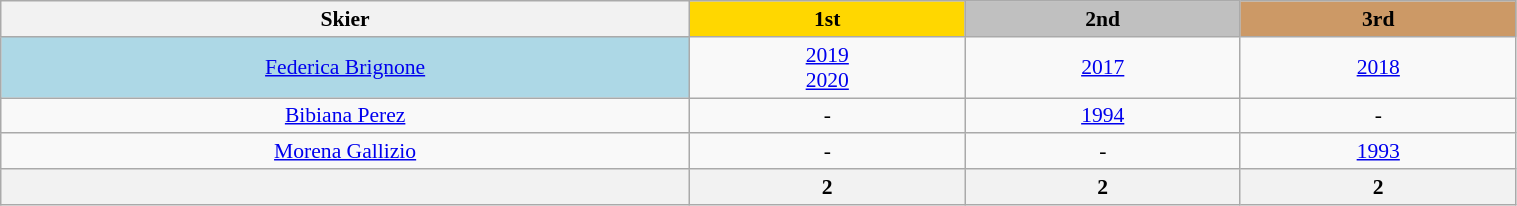<table class="wikitable" width=80% style="font-size:90%; text-align:center;">
<tr>
<th style=width:20%>Skier</th>
<th style="background:gold; width:8%">1st</th>
<th style="background:silver; width:8%">2nd</th>
<th style="background:#cc9966; width:8%">3rd</th>
</tr>
<tr>
<td bgcolor=lightblue><a href='#'>Federica Brignone</a></td>
<td><a href='#'>2019</a><br><a href='#'>2020</a></td>
<td><a href='#'>2017</a></td>
<td><a href='#'>2018</a></td>
</tr>
<tr>
<td><a href='#'>Bibiana Perez</a></td>
<td>-</td>
<td><a href='#'>1994</a></td>
<td>-</td>
</tr>
<tr>
<td><a href='#'>Morena Gallizio</a></td>
<td>-</td>
<td>-</td>
<td><a href='#'>1993</a></td>
</tr>
<tr>
<th></th>
<th>2</th>
<th>2</th>
<th>2</th>
</tr>
</table>
